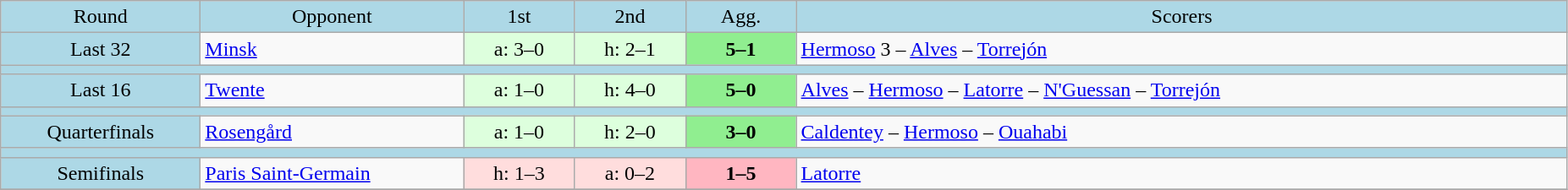<table class="wikitable" style="text-align:center">
<tr bgcolor=lightblue>
<td width=150px>Round</td>
<td width=200px>Opponent</td>
<td width=80px>1st</td>
<td width=80px>2nd</td>
<td width=80px>Agg.</td>
<td width=600px>Scorers</td>
</tr>
<tr>
<td bgcolor=lightblue>Last 32</td>
<td align=left> <a href='#'>Minsk</a></td>
<td bgcolor="#ddffdd">a: 3–0</td>
<td bgcolor="#ddffdd">h: 2–1</td>
<td bgcolor=lightgreen><strong>5–1</strong></td>
<td align=left><a href='#'>Hermoso</a> 3 – <a href='#'>Alves</a> – <a href='#'>Torrejón</a></td>
</tr>
<tr bgcolor=lightblue>
<td colspan=6></td>
</tr>
<tr>
<td bgcolor=lightblue>Last 16</td>
<td align=left> <a href='#'>Twente</a></td>
<td bgcolor="#ddffdd">a: 1–0</td>
<td bgcolor="#ddffdd">h: 4–0</td>
<td bgcolor=lightgreen><strong>5–0</strong></td>
<td align=left><a href='#'>Alves</a> – <a href='#'>Hermoso</a> – <a href='#'>Latorre</a> – <a href='#'>N'Guessan</a> – <a href='#'>Torrejón</a></td>
</tr>
<tr bgcolor=lightblue>
<td colspan=6></td>
</tr>
<tr>
<td bgcolor=lightblue>Quarterfinals</td>
<td align=left> <a href='#'>Rosengård</a></td>
<td bgcolor="#ddffdd">a: 1–0</td>
<td bgcolor="#ddffdd">h: 2–0</td>
<td bgcolor=lightgreen><strong>3–0</strong></td>
<td align=left><a href='#'>Caldentey</a> – <a href='#'>Hermoso</a> – <a href='#'>Ouahabi</a></td>
</tr>
<tr bgcolor=lightblue>
<td colspan=6></td>
</tr>
<tr>
<td bgcolor=lightblue>Semifinals</td>
<td align=left> <a href='#'>Paris Saint-Germain</a></td>
<td bgcolor="#ffdddd">h: 1–3</td>
<td bgcolor="#ffdddd">a: 0–2</td>
<td bgcolor=lightpink><strong>1–5</strong></td>
<td align=left><a href='#'>Latorre</a></td>
</tr>
<tr>
</tr>
</table>
